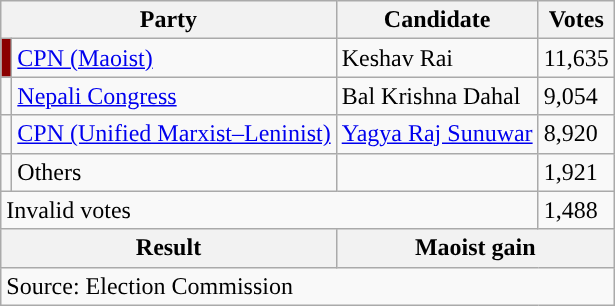<table class="wikitable">
<tr>
<th colspan="2">Party</th>
<th>Candidate</th>
<th>Votes</th>
</tr>
<tr>
<td style="background-color:darkred"></td>
<td><a href='#'>CPN (Maoist)</a></td>
<td>Keshav Rai</td>
<td>11,635</td>
</tr>
<tr>
<td style="background-color:"></td>
<td><a href='#'>Nepali Congress</a></td>
<td>Bal Krishna Dahal</td>
<td>9,054</td>
</tr>
<tr>
<td style="background-color:"></td>
<td><a href='#'>CPN (Unified Marxist–Leninist)</a></td>
<td><a href='#'>Yagya Raj Sunuwar</a></td>
<td>8,920</td>
</tr>
<tr>
<td></td>
<td>Others</td>
<td></td>
<td>1,921</td>
</tr>
<tr>
<td colspan="3">Invalid votes</td>
<td>1,488</td>
</tr>
<tr>
<th colspan="2">Result</th>
<th colspan="2">Maoist gain</th>
</tr>
<tr>
<td colspan="4">Source: Election Commission</td>
</tr>
</table>
